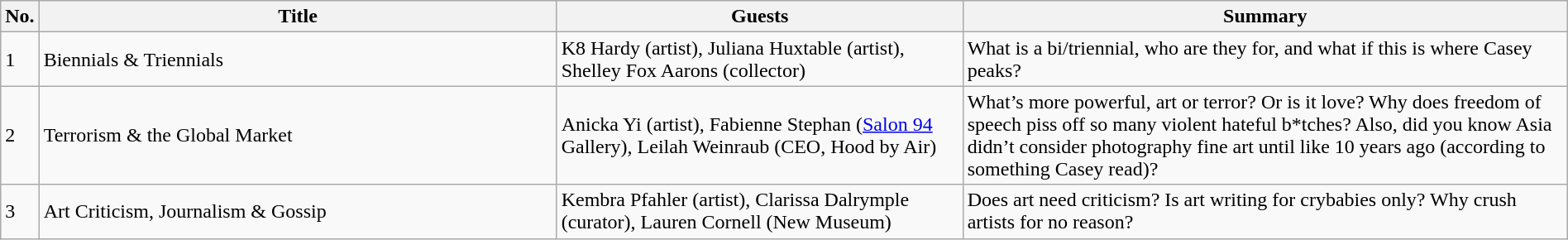<table class="wikitable plainrowheaders" style="width:100%; margin:auto;">
<tr>
<th scope="col" style="width:1em;">No.</th>
<th scope="col">Title</th>
<th scope="col" style="width:20em;">Guests</th>
<th scope="col" style="width:30em;">Summary</th>
</tr>
<tr>
<td>1</td>
<td>Biennials & Triennials</td>
<td>K8 Hardy (artist), Juliana Huxtable (artist), Shelley Fox Aarons (collector)</td>
<td>What is a bi/triennial, who are they for, and what if this is where Casey peaks?</td>
</tr>
<tr>
<td>2</td>
<td>Terrorism & the Global Market</td>
<td>Anicka Yi (artist), Fabienne Stephan (<a href='#'>Salon 94</a> Gallery), Leilah Weinraub (CEO, Hood by Air)</td>
<td>What’s more powerful, art or terror? Or is it love? Why does freedom of speech piss off so many violent hateful b*tches? Also, did you know Asia didn’t consider photography fine art until like 10 years ago (according to something Casey read)?</td>
</tr>
<tr>
<td>3</td>
<td>Art Criticism, Journalism & Gossip</td>
<td>Kembra Pfahler (artist), Clarissa Dalrymple (curator), Lauren Cornell (New Museum)</td>
<td>Does art need criticism? Is art writing for crybabies only? Why crush artists for no reason?</td>
</tr>
</table>
